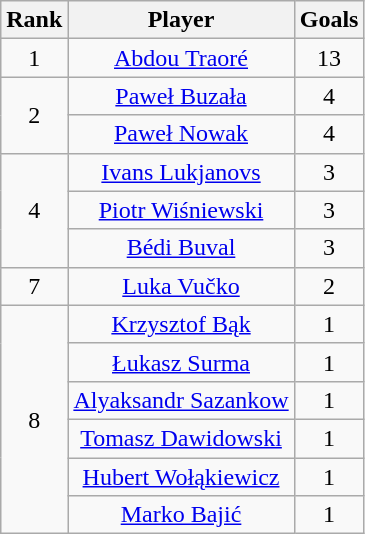<table class="wikitable" style="text-align: center">
<tr>
<th>Rank</th>
<th>Player</th>
<th>Goals</th>
</tr>
<tr>
<td>1</td>
<td><a href='#'>Abdou Traoré</a></td>
<td>13</td>
</tr>
<tr>
<td rowspan=2>2</td>
<td><a href='#'>Paweł Buzała</a></td>
<td>4</td>
</tr>
<tr>
<td><a href='#'>Paweł Nowak</a></td>
<td>4</td>
</tr>
<tr>
<td rowspan=3>4</td>
<td><a href='#'>Ivans Lukjanovs</a></td>
<td>3</td>
</tr>
<tr>
<td><a href='#'>Piotr Wiśniewski</a></td>
<td>3</td>
</tr>
<tr>
<td><a href='#'>Bédi Buval</a></td>
<td>3</td>
</tr>
<tr>
<td>7</td>
<td><a href='#'>Luka Vučko</a></td>
<td>2</td>
</tr>
<tr>
<td rowspan=6>8</td>
<td><a href='#'>Krzysztof Bąk</a></td>
<td>1</td>
</tr>
<tr>
<td><a href='#'>Łukasz Surma</a></td>
<td>1</td>
</tr>
<tr>
<td><a href='#'>Alyaksandr Sazankow</a></td>
<td>1</td>
</tr>
<tr>
<td><a href='#'>Tomasz Dawidowski</a></td>
<td>1</td>
</tr>
<tr>
<td><a href='#'>Hubert Wołąkiewicz</a></td>
<td>1</td>
</tr>
<tr>
<td><a href='#'>Marko Bajić</a></td>
<td>1</td>
</tr>
</table>
